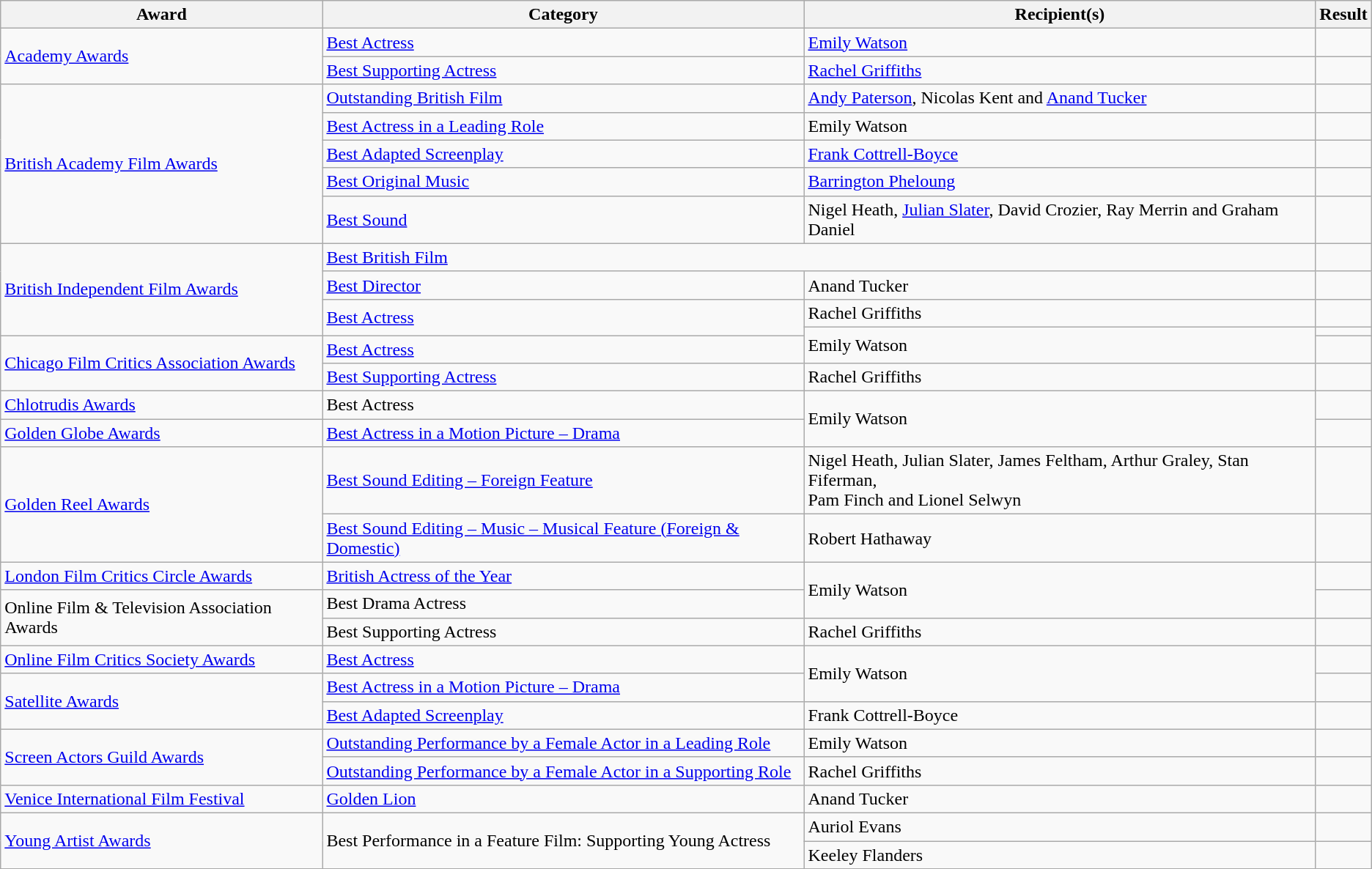<table class="wikitable plainrowheaders">
<tr>
<th>Award</th>
<th>Category</th>
<th>Recipient(s)</th>
<th>Result</th>
</tr>
<tr>
<td rowspan="2"><a href='#'>Academy Awards</a></td>
<td><a href='#'>Best Actress</a></td>
<td><a href='#'>Emily Watson</a></td>
<td></td>
</tr>
<tr>
<td><a href='#'>Best Supporting Actress</a></td>
<td><a href='#'>Rachel Griffiths</a></td>
<td></td>
</tr>
<tr>
<td rowspan="5"><a href='#'>British Academy Film Awards</a></td>
<td><a href='#'>Outstanding British Film</a></td>
<td><a href='#'>Andy Paterson</a>, Nicolas Kent and <a href='#'>Anand Tucker</a></td>
<td></td>
</tr>
<tr>
<td><a href='#'>Best Actress in a Leading Role</a></td>
<td>Emily Watson</td>
<td></td>
</tr>
<tr>
<td><a href='#'>Best Adapted Screenplay</a></td>
<td><a href='#'>Frank Cottrell-Boyce</a></td>
<td></td>
</tr>
<tr>
<td><a href='#'>Best Original Music</a></td>
<td><a href='#'>Barrington Pheloung</a></td>
<td></td>
</tr>
<tr>
<td><a href='#'>Best Sound</a></td>
<td>Nigel Heath, <a href='#'>Julian Slater</a>, David Crozier, Ray Merrin and Graham Daniel</td>
<td></td>
</tr>
<tr>
<td rowspan="4"><a href='#'>British Independent Film Awards</a></td>
<td colspan="2"><a href='#'>Best British Film</a></td>
<td></td>
</tr>
<tr>
<td><a href='#'>Best Director</a></td>
<td>Anand Tucker</td>
<td></td>
</tr>
<tr>
<td rowspan="2"><a href='#'>Best Actress</a></td>
<td>Rachel Griffiths</td>
<td></td>
</tr>
<tr>
<td rowspan="2">Emily Watson</td>
<td></td>
</tr>
<tr>
<td rowspan="2"><a href='#'>Chicago Film Critics Association Awards</a></td>
<td><a href='#'>Best Actress</a></td>
<td></td>
</tr>
<tr>
<td><a href='#'>Best Supporting Actress</a></td>
<td>Rachel Griffiths</td>
<td></td>
</tr>
<tr>
<td><a href='#'>Chlotrudis Awards</a></td>
<td>Best Actress</td>
<td rowspan="2">Emily Watson</td>
<td></td>
</tr>
<tr>
<td><a href='#'>Golden Globe Awards</a></td>
<td><a href='#'>Best Actress in a Motion Picture – Drama</a></td>
<td></td>
</tr>
<tr>
<td rowspan="2"><a href='#'>Golden Reel Awards</a></td>
<td><a href='#'>Best Sound Editing – Foreign Feature</a></td>
<td>Nigel Heath, Julian Slater, James Feltham, Arthur Graley, Stan Fiferman, <br> Pam Finch and Lionel Selwyn</td>
<td></td>
</tr>
<tr>
<td><a href='#'>Best Sound Editing – Music – Musical Feature (Foreign & Domestic)</a></td>
<td>Robert Hathaway</td>
<td></td>
</tr>
<tr>
<td><a href='#'>London Film Critics Circle Awards</a></td>
<td><a href='#'>British Actress of the Year</a></td>
<td rowspan="2">Emily Watson</td>
<td></td>
</tr>
<tr>
<td rowspan="2">Online Film & Television Association Awards</td>
<td>Best Drama Actress</td>
<td></td>
</tr>
<tr>
<td>Best Supporting Actress</td>
<td>Rachel Griffiths</td>
<td></td>
</tr>
<tr>
<td><a href='#'>Online Film Critics Society Awards</a></td>
<td><a href='#'>Best Actress</a></td>
<td rowspan="2">Emily Watson</td>
<td></td>
</tr>
<tr>
<td rowspan="2"><a href='#'>Satellite Awards</a></td>
<td><a href='#'>Best Actress in a Motion Picture – Drama</a></td>
<td></td>
</tr>
<tr>
<td><a href='#'>Best Adapted Screenplay</a></td>
<td>Frank Cottrell-Boyce</td>
<td></td>
</tr>
<tr>
<td rowspan="2"><a href='#'>Screen Actors Guild Awards</a></td>
<td><a href='#'>Outstanding Performance by a Female Actor in a Leading Role</a></td>
<td>Emily Watson</td>
<td></td>
</tr>
<tr>
<td><a href='#'>Outstanding Performance by a Female Actor in a Supporting Role</a></td>
<td>Rachel Griffiths</td>
<td></td>
</tr>
<tr>
<td><a href='#'>Venice International Film Festival</a></td>
<td><a href='#'>Golden Lion</a></td>
<td>Anand Tucker</td>
<td></td>
</tr>
<tr>
<td rowspan="2"><a href='#'>Young Artist Awards</a></td>
<td rowspan="2">Best Performance in a Feature Film: Supporting Young Actress</td>
<td>Auriol Evans</td>
<td></td>
</tr>
<tr>
<td>Keeley Flanders</td>
<td></td>
</tr>
</table>
